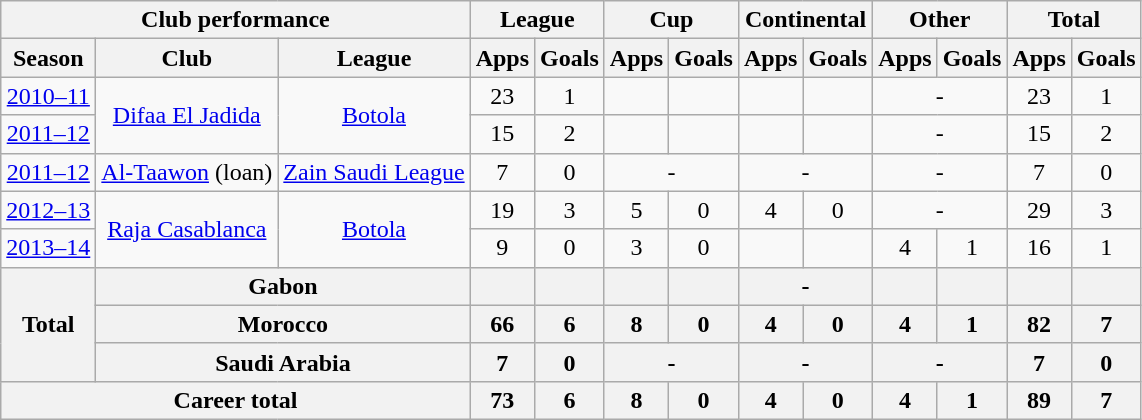<table class="wikitable" style="text-align: center;">
<tr>
<th colspan=3>Club performance</th>
<th colspan=2>League</th>
<th colspan=2>Cup</th>
<th colspan=2>Continental</th>
<th colspan=2>Other</th>
<th colspan=2>Total</th>
</tr>
<tr>
<th>Season</th>
<th>Club</th>
<th>League</th>
<th>Apps</th>
<th>Goals</th>
<th>Apps</th>
<th>Goals</th>
<th>Apps</th>
<th>Goals</th>
<th>Apps</th>
<th>Goals</th>
<th>Apps</th>
<th>Goals</th>
</tr>
<tr>
<td><a href='#'>2010–11</a></td>
<td rowspan=2><a href='#'>Difaa El Jadida</a></td>
<td rowspan=2><a href='#'>Botola</a></td>
<td>23</td>
<td>1</td>
<td></td>
<td></td>
<td></td>
<td></td>
<td colspan=2>-</td>
<td>23</td>
<td>1</td>
</tr>
<tr>
<td><a href='#'>2011–12</a></td>
<td>15</td>
<td>2</td>
<td></td>
<td></td>
<td></td>
<td></td>
<td colspan=2>-</td>
<td>15</td>
<td>2</td>
</tr>
<tr>
<td><a href='#'>2011–12</a></td>
<td><a href='#'>Al-Taawon</a> (loan)</td>
<td><a href='#'>Zain Saudi League</a></td>
<td>7</td>
<td>0</td>
<td colspan=2>-</td>
<td colspan=2>-</td>
<td colspan=2>-</td>
<td>7</td>
<td>0</td>
</tr>
<tr>
<td><a href='#'>2012–13</a></td>
<td rowspan=2><a href='#'>Raja Casablanca</a></td>
<td rowspan=2><a href='#'>Botola</a></td>
<td>19</td>
<td>3</td>
<td>5</td>
<td>0</td>
<td>4</td>
<td>0</td>
<td colspan=2>-</td>
<td>29</td>
<td>3</td>
</tr>
<tr>
<td><a href='#'>2013–14</a></td>
<td>9</td>
<td>0</td>
<td>3</td>
<td>0</td>
<td></td>
<td></td>
<td>4</td>
<td>1</td>
<td>16</td>
<td>1</td>
</tr>
<tr>
<th rowspan=3>Total</th>
<th colspan=2>Gabon</th>
<th></th>
<th></th>
<th></th>
<th></th>
<th colspan=2>-</th>
<th></th>
<th></th>
<th></th>
<th></th>
</tr>
<tr>
<th colspan=2>Morocco</th>
<th>66</th>
<th>6</th>
<th>8</th>
<th>0</th>
<th>4</th>
<th>0</th>
<th>4</th>
<th>1</th>
<th>82</th>
<th>7</th>
</tr>
<tr>
<th colspan=2>Saudi Arabia</th>
<th>7</th>
<th>0</th>
<th colspan=2>-</th>
<th colspan=2>-</th>
<th colspan=2>-</th>
<th>7</th>
<th>0</th>
</tr>
<tr>
<th colspan=3>Career total</th>
<th>73</th>
<th>6</th>
<th>8</th>
<th>0</th>
<th>4</th>
<th>0</th>
<th>4</th>
<th>1</th>
<th>89</th>
<th>7</th>
</tr>
</table>
